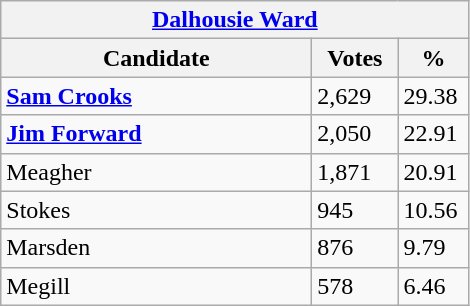<table class="wikitable">
<tr>
<th colspan="3"><a href='#'>Dalhousie Ward</a></th>
</tr>
<tr>
<th style="width: 200px">Candidate</th>
<th style="width: 50px">Votes</th>
<th style="width: 40px">%</th>
</tr>
<tr>
<td><strong><a href='#'>Sam Crooks</a></strong></td>
<td>2,629</td>
<td>29.38</td>
</tr>
<tr>
<td><strong><a href='#'>Jim Forward</a></strong></td>
<td>2,050</td>
<td>22.91</td>
</tr>
<tr>
<td>Meagher</td>
<td>1,871</td>
<td>20.91</td>
</tr>
<tr>
<td>Stokes</td>
<td>945</td>
<td>10.56</td>
</tr>
<tr>
<td>Marsden</td>
<td>876</td>
<td>9.79</td>
</tr>
<tr>
<td>Megill</td>
<td>578</td>
<td>6.46</td>
</tr>
</table>
